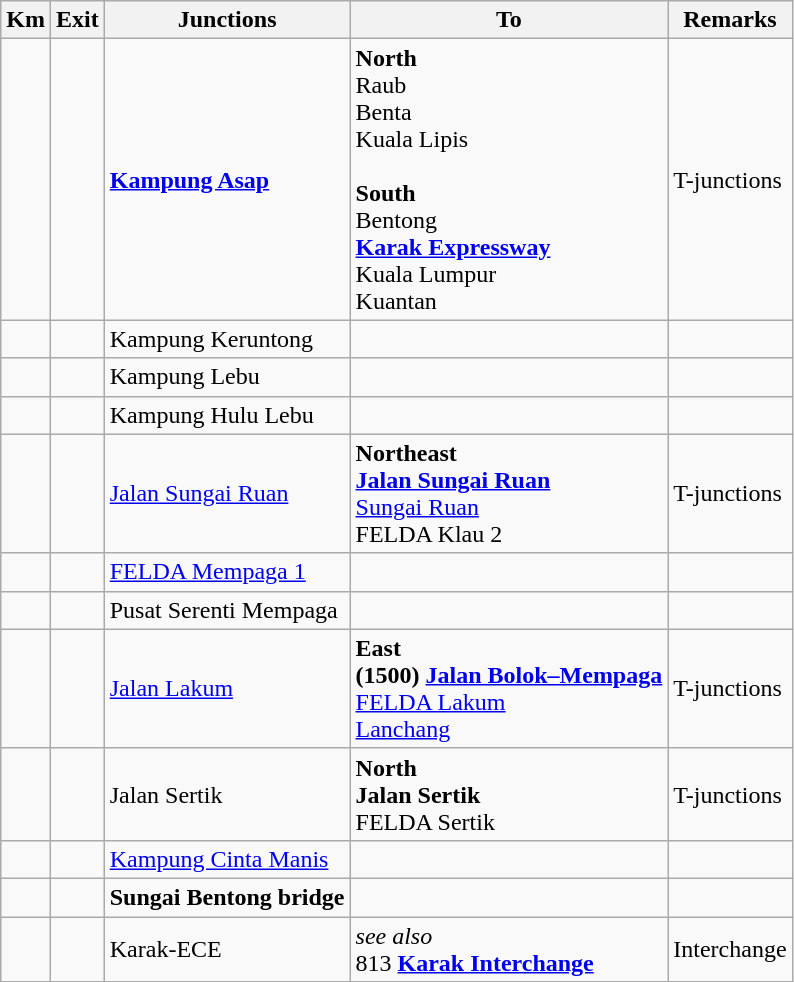<table class="wikitable">
<tr>
<th>Km</th>
<th>Exit</th>
<th>Junctions</th>
<th>To</th>
<th>Remarks</th>
</tr>
<tr>
<td></td>
<td></td>
<td><strong><a href='#'>Kampung Asap</a></strong></td>
<td><strong>North</strong><br> Raub<br> Benta<br> Kuala Lipis<br><br><strong>South</strong><br> Bentong<br> <strong><a href='#'>Karak Expressway</a></strong><br>Kuala Lumpur<br>Kuantan</td>
<td>T-junctions</td>
</tr>
<tr>
<td></td>
<td></td>
<td>Kampung Keruntong</td>
<td></td>
<td></td>
</tr>
<tr>
<td></td>
<td></td>
<td>Kampung Lebu</td>
<td></td>
<td></td>
</tr>
<tr>
<td></td>
<td></td>
<td>Kampung Hulu Lebu</td>
<td></td>
<td></td>
</tr>
<tr>
<td></td>
<td></td>
<td><a href='#'>Jalan Sungai Ruan</a></td>
<td><strong>Northeast</strong><br> <strong><a href='#'>Jalan Sungai Ruan</a></strong><br><a href='#'>Sungai Ruan</a><br>FELDA Klau 2</td>
<td>T-junctions</td>
</tr>
<tr>
<td></td>
<td></td>
<td><a href='#'>FELDA Mempaga 1</a></td>
<td></td>
<td></td>
</tr>
<tr>
<td></td>
<td></td>
<td>Pusat Serenti Mempaga</td>
<td></td>
<td></td>
</tr>
<tr>
<td></td>
<td></td>
<td><a href='#'>Jalan Lakum</a></td>
<td><strong>East</strong><br> <strong>(1500)</strong> <strong><a href='#'>Jalan Bolok–Mempaga</a></strong><br><a href='#'>FELDA Lakum</a><br><a href='#'>Lanchang</a></td>
<td>T-junctions</td>
</tr>
<tr>
<td></td>
<td></td>
<td>Jalan Sertik</td>
<td><strong>North</strong><br> <strong>Jalan Sertik</strong><br>FELDA Sertik</td>
<td>T-junctions</td>
</tr>
<tr>
<td></td>
<td></td>
<td><a href='#'>Kampung Cinta Manis</a></td>
<td></td>
<td></td>
</tr>
<tr>
<td></td>
<td></td>
<td><strong>Sungai Bentong bridge</strong></td>
<td></td>
<td></td>
</tr>
<tr>
<td></td>
<td></td>
<td>Karak-ECE</td>
<td><em>see also</em><br>813 <strong><a href='#'>Karak Interchange</a></strong></td>
<td>Interchange</td>
</tr>
</table>
